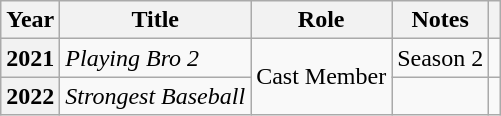<table class="wikitable sortable plainrowheaders">
<tr>
<th scope="col">Year</th>
<th scope="col">Title</th>
<th scope="col">Role</th>
<th scope="col">Notes</th>
<th scope="col" class="unsortable"></th>
</tr>
<tr>
<th scope="row">2021</th>
<td><em>Playing Bro 2</em></td>
<td rowspan=2>Cast Member</td>
<td>Season 2</td>
<td></td>
</tr>
<tr>
<th scope="row">2022</th>
<td><em>Strongest Baseball</em></td>
<td></td>
<td></td>
</tr>
</table>
